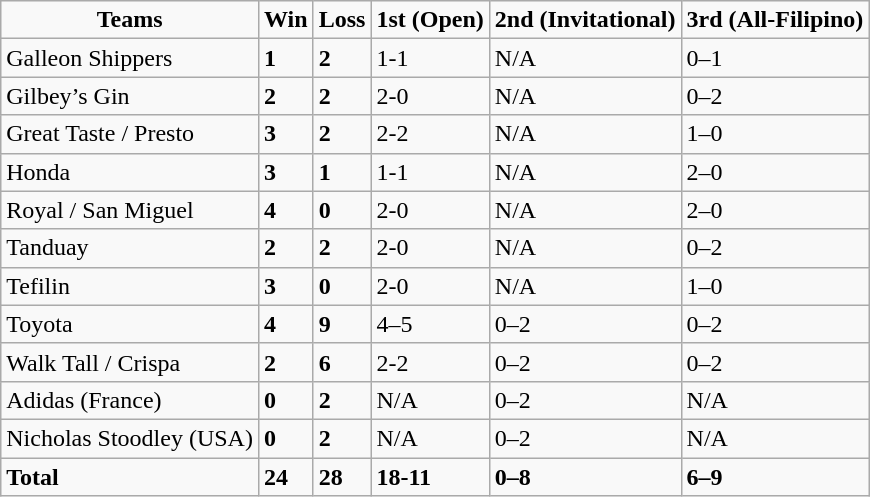<table class=wikitable sortable>
<tr align=center>
<td><strong>Teams</strong></td>
<td><strong>Win</strong></td>
<td><strong>Loss</strong></td>
<td><strong>1st (Open)</strong></td>
<td><strong>2nd (Invitational)</strong></td>
<td><strong>3rd (All-Filipino)</strong></td>
</tr>
<tr>
<td>Galleon Shippers</td>
<td><strong>1</strong></td>
<td><strong>2</strong></td>
<td>1-1</td>
<td>N/A</td>
<td>0–1</td>
</tr>
<tr>
<td>Gilbey’s Gin</td>
<td><strong>2</strong></td>
<td><strong>2</strong></td>
<td>2-0</td>
<td>N/A</td>
<td>0–2</td>
</tr>
<tr>
<td>Great Taste / Presto</td>
<td><strong>3</strong></td>
<td><strong>2</strong></td>
<td>2-2</td>
<td>N/A</td>
<td>1–0</td>
</tr>
<tr>
<td>Honda</td>
<td><strong>3</strong></td>
<td><strong>1</strong></td>
<td>1-1</td>
<td>N/A</td>
<td>2–0</td>
</tr>
<tr>
<td>Royal / San Miguel</td>
<td><strong>4</strong></td>
<td><strong>0</strong></td>
<td>2-0</td>
<td>N/A</td>
<td>2–0</td>
</tr>
<tr>
<td>Tanduay</td>
<td><strong>2</strong></td>
<td><strong>2</strong></td>
<td>2-0</td>
<td>N/A</td>
<td>0–2</td>
</tr>
<tr>
<td>Tefilin</td>
<td><strong>3</strong></td>
<td><strong>0</strong></td>
<td>2-0</td>
<td>N/A</td>
<td>1–0</td>
</tr>
<tr>
<td>Toyota</td>
<td><strong>4</strong></td>
<td><strong>9</strong></td>
<td>4–5</td>
<td>0–2</td>
<td>0–2</td>
</tr>
<tr>
<td>Walk Tall / Crispa</td>
<td><strong>2</strong></td>
<td><strong>6</strong></td>
<td>2-2</td>
<td>0–2</td>
<td>0–2</td>
</tr>
<tr>
<td>Adidas (France)</td>
<td><strong>0</strong></td>
<td><strong>2</strong></td>
<td>N/A</td>
<td>0–2</td>
<td>N/A</td>
</tr>
<tr>
<td>Nicholas Stoodley (USA)</td>
<td><strong>0</strong></td>
<td><strong>2</strong></td>
<td>N/A</td>
<td>0–2</td>
<td>N/A</td>
</tr>
<tr>
<td><strong>Total</strong></td>
<td><strong>24</strong></td>
<td><strong>28</strong></td>
<td><strong>18-11</strong></td>
<td><strong>0–8</strong></td>
<td><strong>6–9</strong></td>
</tr>
</table>
